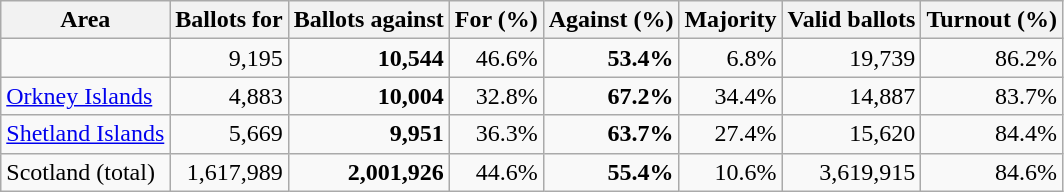<table class="wikitable" style="text-align: right">
<tr>
<th>Area </th>
<th>Ballots for</th>
<th>Ballots against</th>
<th>For (%)</th>
<th>Against (%)</th>
<th>Majority</th>
<th>Valid ballots</th>
<th>Turnout (%)</th>
</tr>
<tr>
<td scope="row" style="text-align:left"></td>
<td>9,195</td>
<td><strong>10,544</strong></td>
<td>46.6%</td>
<td><strong>53.4%</strong></td>
<td>6.8%</td>
<td>19,739</td>
<td>86.2%</td>
</tr>
<tr>
<td scope="row" style="text-align:left"><a href='#'>Orkney Islands</a></td>
<td>4,883</td>
<td><strong>10,004</strong></td>
<td>32.8%</td>
<td><strong>67.2%</strong></td>
<td>34.4%</td>
<td>14,887</td>
<td>83.7%</td>
</tr>
<tr>
<td scope="row" style="text-align:left"><a href='#'>Shetland Islands</a></td>
<td>5,669</td>
<td><strong>9,951</strong></td>
<td>36.3%</td>
<td><strong>63.7%</strong></td>
<td>27.4%</td>
<td>15,620</td>
<td>84.4%</td>
</tr>
<tr>
<td scope="row" style="text-align:left">Scotland (total)</td>
<td>1,617,989</td>
<td><strong>2,001,926</strong></td>
<td>44.6%</td>
<td><strong>55.4%</strong></td>
<td>10.6%</td>
<td>3,619,915</td>
<td>84.6%</td>
</tr>
</table>
